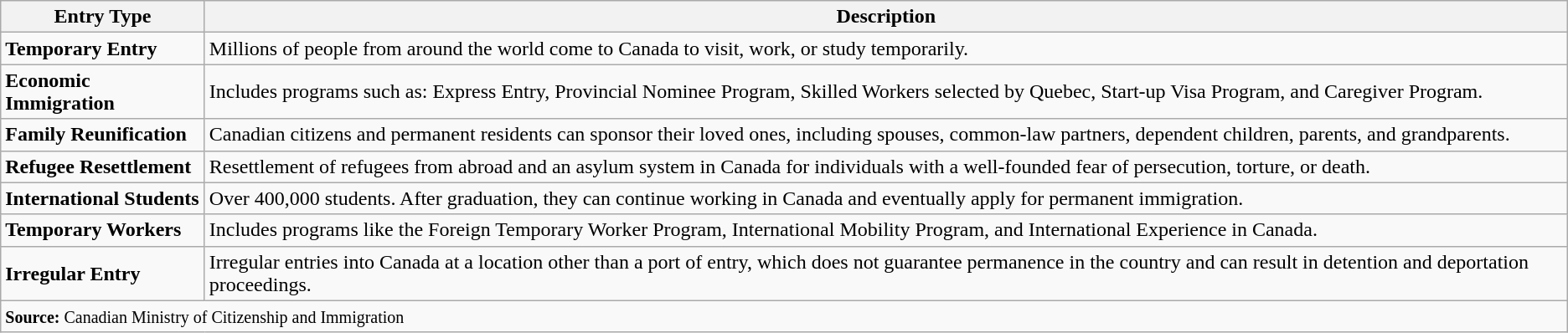<table class="wikitable">
<tr>
<th>Entry Type</th>
<th>Description</th>
</tr>
<tr>
<td><strong>Temporary Entry</strong></td>
<td>Millions of people from around the world come to Canada to visit, work, or study temporarily.</td>
</tr>
<tr>
<td><strong>Economic Immigration</strong></td>
<td>Includes programs such as: Express Entry, Provincial Nominee Program, Skilled Workers selected by Quebec, Start-up Visa Program, and Caregiver Program.</td>
</tr>
<tr>
<td><strong>Family Reunification</strong></td>
<td>Canadian citizens and permanent residents can sponsor their loved ones, including spouses, common-law partners, dependent children, parents, and grandparents.</td>
</tr>
<tr>
<td><strong>Refugee Resettlement</strong></td>
<td>Resettlement of refugees from abroad and an asylum system in Canada for individuals with a well-founded fear of persecution, torture, or death.</td>
</tr>
<tr>
<td><strong>International Students</strong></td>
<td>Over 400,000 students. After graduation, they can continue working in Canada and eventually apply for permanent immigration.</td>
</tr>
<tr>
<td><strong>Temporary Workers</strong></td>
<td>Includes programs like the Foreign Temporary Worker Program, International Mobility Program, and International Experience in Canada.</td>
</tr>
<tr>
<td><strong>Irregular Entry</strong></td>
<td>Irregular entries into Canada at a location other than a port of entry, which does not guarantee permanence in the country and can result in detention and deportation proceedings.</td>
</tr>
<tr>
<td colspan="2"><small><strong>Source:</strong> Canadian Ministry of Citizenship and Immigration</small></td>
</tr>
</table>
